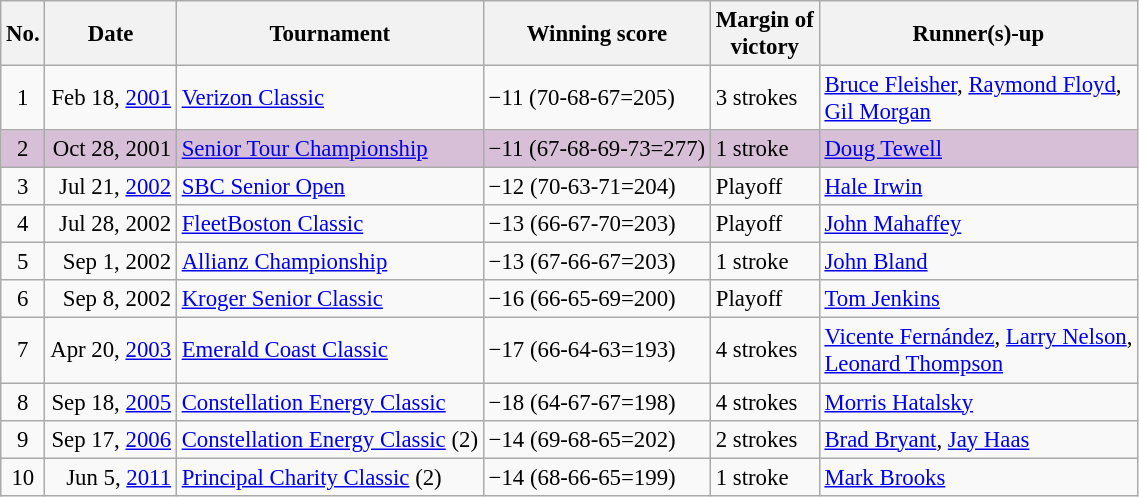<table class="wikitable" style="font-size:95%;">
<tr>
<th>No.</th>
<th>Date</th>
<th>Tournament</th>
<th>Winning score</th>
<th>Margin of<br>victory</th>
<th>Runner(s)-up</th>
</tr>
<tr>
<td align=center>1</td>
<td align=right>Feb 18, <a href='#'>2001</a></td>
<td><a href='#'>Verizon Classic</a></td>
<td>−11 (70-68-67=205)</td>
<td>3 strokes</td>
<td> <a href='#'>Bruce Fleisher</a>,  <a href='#'>Raymond Floyd</a>,<br> <a href='#'>Gil Morgan</a></td>
</tr>
<tr style="background:thistle;">
<td align=center>2</td>
<td align=right>Oct 28, 2001</td>
<td><a href='#'>Senior Tour Championship</a></td>
<td>−11 (67-68-69-73=277)</td>
<td>1 stroke</td>
<td> <a href='#'>Doug Tewell</a></td>
</tr>
<tr>
<td align=center>3</td>
<td align=right>Jul 21, <a href='#'>2002</a></td>
<td><a href='#'>SBC Senior Open</a></td>
<td>−12 (70-63-71=204)</td>
<td>Playoff</td>
<td> <a href='#'>Hale Irwin</a></td>
</tr>
<tr>
<td align=center>4</td>
<td align=right>Jul 28, 2002</td>
<td><a href='#'>FleetBoston Classic</a></td>
<td>−13 (66-67-70=203)</td>
<td>Playoff</td>
<td> <a href='#'>John Mahaffey</a></td>
</tr>
<tr>
<td align=center>5</td>
<td align=right>Sep 1, 2002</td>
<td><a href='#'>Allianz Championship</a></td>
<td>−13 (67-66-67=203)</td>
<td>1 stroke</td>
<td> <a href='#'>John Bland</a></td>
</tr>
<tr>
<td align=center>6</td>
<td align=right>Sep 8, 2002</td>
<td><a href='#'>Kroger Senior Classic</a></td>
<td>−16 (66-65-69=200)</td>
<td>Playoff</td>
<td> <a href='#'>Tom Jenkins</a></td>
</tr>
<tr>
<td align=center>7</td>
<td align=right>Apr 20, <a href='#'>2003</a></td>
<td><a href='#'>Emerald Coast Classic</a></td>
<td>−17 (66-64-63=193)</td>
<td>4 strokes</td>
<td> <a href='#'>Vicente Fernández</a>,  <a href='#'>Larry Nelson</a>,<br> <a href='#'>Leonard Thompson</a></td>
</tr>
<tr>
<td align=center>8</td>
<td align=right>Sep 18, <a href='#'>2005</a></td>
<td><a href='#'>Constellation Energy Classic</a></td>
<td>−18 (64-67-67=198)</td>
<td>4 strokes</td>
<td> <a href='#'>Morris Hatalsky</a></td>
</tr>
<tr>
<td align=center>9</td>
<td align=right>Sep 17, <a href='#'>2006</a></td>
<td><a href='#'>Constellation Energy Classic</a> (2)</td>
<td>−14 (69-68-65=202)</td>
<td>2 strokes</td>
<td> <a href='#'>Brad Bryant</a>,  <a href='#'>Jay Haas</a></td>
</tr>
<tr>
<td align=center>10</td>
<td align=right>Jun 5, <a href='#'>2011</a></td>
<td><a href='#'>Principal Charity Classic</a> (2)</td>
<td>−14 (68-66-65=199)</td>
<td>1 stroke</td>
<td> <a href='#'>Mark Brooks</a></td>
</tr>
</table>
